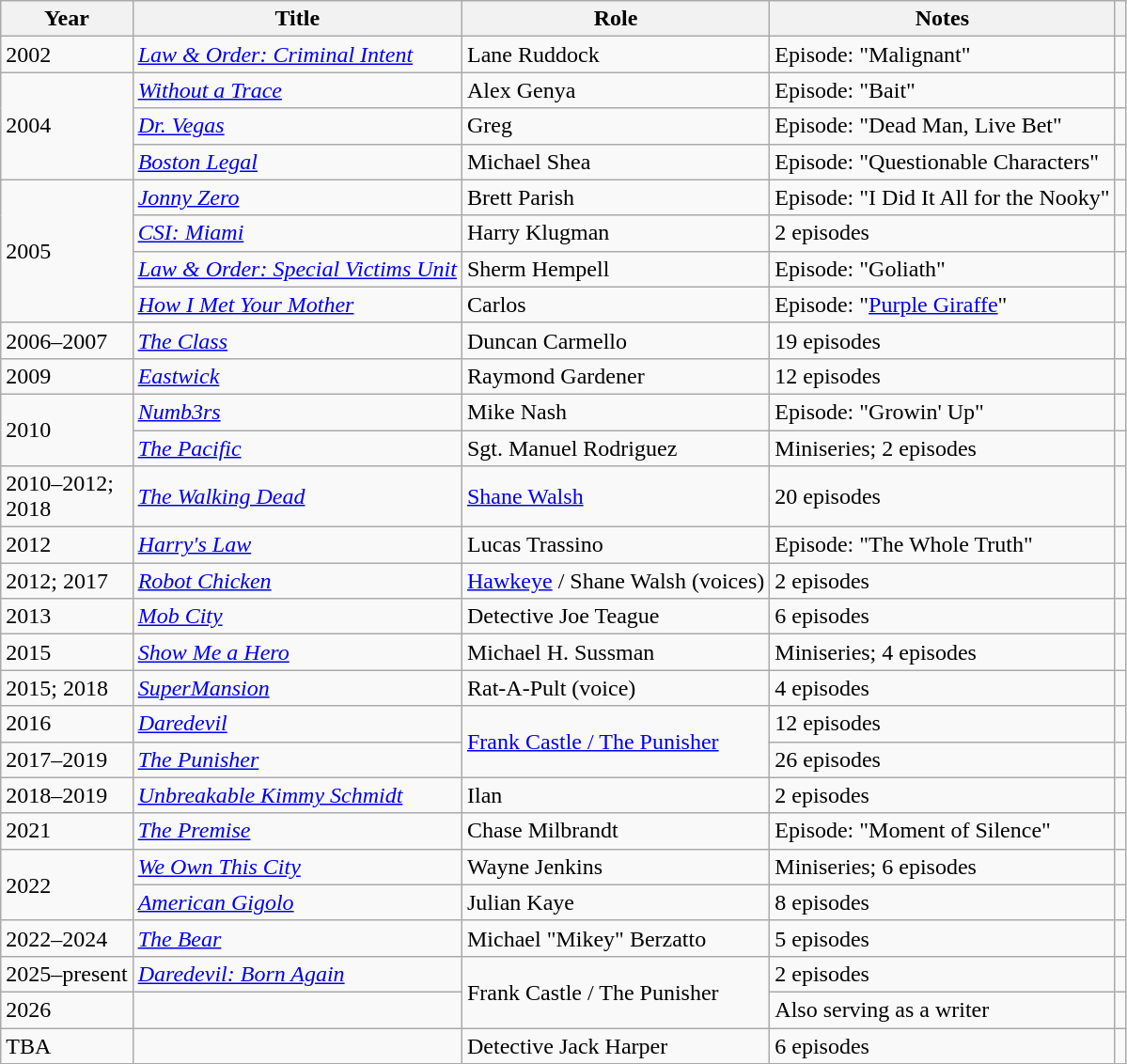<table class="wikitable plainrowheaders sortable" style="margin-right: 0;">
<tr>
<th scope="col">Year</th>
<th scope="col">Title</th>
<th scope="col">Role</th>
<th scope="col" class="unsortable">Notes</th>
<th scope="col" class="unsortable"></th>
</tr>
<tr>
<td>2002</td>
<td><em><a href='#'>Law & Order: Criminal Intent</a></em></td>
<td>Lane Ruddock</td>
<td>Episode: "Malignant"</td>
<td style="text-align: center;"></td>
</tr>
<tr>
<td rowspan="3">2004</td>
<td><em><a href='#'>Without a Trace</a></em></td>
<td>Alex Genya</td>
<td>Episode: "Bait"</td>
<td style="text-align: center;"></td>
</tr>
<tr>
<td><em><a href='#'>Dr. Vegas</a></em></td>
<td>Greg</td>
<td>Episode: "Dead Man, Live Bet"</td>
<td style="text-align: center;"></td>
</tr>
<tr>
<td><em><a href='#'>Boston Legal</a></em></td>
<td>Michael Shea</td>
<td>Episode: "Questionable Characters"</td>
<td style="text-align: center;"></td>
</tr>
<tr>
<td rowspan="4">2005</td>
<td><em><a href='#'>Jonny Zero</a></em></td>
<td>Brett Parish</td>
<td>Episode: "I Did It All for the Nooky"</td>
<td style="text-align: center;"></td>
</tr>
<tr>
<td><em><a href='#'>CSI: Miami</a></em></td>
<td>Harry Klugman</td>
<td>2 episodes</td>
<td style="text-align: center;"></td>
</tr>
<tr>
<td><em><a href='#'>Law & Order: Special Victims Unit</a></em></td>
<td>Sherm Hempell</td>
<td>Episode: "Goliath"</td>
<td style="text-align: center;"></td>
</tr>
<tr>
<td><em><a href='#'>How I Met Your Mother</a></em></td>
<td>Carlos</td>
<td>Episode: "<a href='#'>Purple Giraffe</a>"</td>
<td style="text-align: center;"></td>
</tr>
<tr>
<td>2006–2007</td>
<td><em><a href='#'>The Class</a></em></td>
<td>Duncan Carmello</td>
<td>19 episodes</td>
<td style="text-align: center;"></td>
</tr>
<tr>
<td>2009</td>
<td><em><a href='#'>Eastwick</a></em></td>
<td>Raymond Gardener</td>
<td>12 episodes</td>
<td style="text-align: center;"></td>
</tr>
<tr>
<td rowspan="2">2010</td>
<td><em><a href='#'>Numb3rs</a></em></td>
<td>Mike Nash</td>
<td>Episode: "Growin' Up"</td>
<td style="text-align: center;"></td>
</tr>
<tr>
<td><em><a href='#'>The Pacific</a></em></td>
<td>Sgt. Manuel Rodriguez</td>
<td>Miniseries; 2 episodes</td>
<td style="text-align: center;"></td>
</tr>
<tr>
<td>2010–2012;<br>2018</td>
<td><em><a href='#'>The Walking Dead</a></em></td>
<td><a href='#'>Shane Walsh</a></td>
<td>20 episodes</td>
<td style="text-align: center;"></td>
</tr>
<tr>
<td>2012</td>
<td><em><a href='#'>Harry's Law</a></em></td>
<td>Lucas Trassino</td>
<td>Episode: "The Whole Truth"</td>
<td style="text-align: center;"></td>
</tr>
<tr>
<td>2012; 2017</td>
<td><em><a href='#'>Robot Chicken</a></em></td>
<td><a href='#'>Hawkeye</a> / Shane Walsh (voices)</td>
<td>2 episodes</td>
<td style="text-align: center;"></td>
</tr>
<tr>
<td>2013</td>
<td><em><a href='#'>Mob City</a></em></td>
<td>Detective Joe Teague</td>
<td>6 episodes</td>
<td style="text-align: center;"></td>
</tr>
<tr>
<td>2015</td>
<td><em><a href='#'>Show Me a Hero</a></em></td>
<td>Michael H. Sussman</td>
<td>Miniseries; 4 episodes</td>
<td style="text-align: center;"></td>
</tr>
<tr>
<td>2015; 2018</td>
<td><em><a href='#'>SuperMansion</a></em></td>
<td>Rat-A-Pult (voice)</td>
<td>4 episodes</td>
<td style="text-align: center;"></td>
</tr>
<tr>
<td>2016</td>
<td><em><a href='#'>Daredevil</a></em></td>
<td rowspan="2"><a href='#'>Frank Castle / The Punisher</a></td>
<td>12 episodes</td>
<td style="text-align: center;"></td>
</tr>
<tr>
<td>2017–2019</td>
<td><em><a href='#'>The Punisher</a></em></td>
<td>26 episodes</td>
<td style="text-align: center;"></td>
</tr>
<tr>
<td>2018–2019</td>
<td><em><a href='#'>Unbreakable Kimmy Schmidt</a></em></td>
<td>Ilan</td>
<td>2 episodes</td>
<td style="text-align: center;"></td>
</tr>
<tr>
<td>2021</td>
<td><em><a href='#'>The Premise</a></em></td>
<td>Chase Milbrandt</td>
<td>Episode: "Moment of Silence"</td>
<td style="text-align: center;"></td>
</tr>
<tr>
<td rowspan="2">2022</td>
<td><em><a href='#'>We Own This City</a></em></td>
<td>Wayne Jenkins</td>
<td>Miniseries; 6 episodes</td>
<td style="text-align: center;"></td>
</tr>
<tr>
<td><em><a href='#'>American Gigolo</a></em></td>
<td>Julian Kaye</td>
<td>8 episodes</td>
<td style="text-align: center;"></td>
</tr>
<tr>
<td>2022–2024</td>
<td><em><a href='#'>The Bear</a></em></td>
<td>Michael "Mikey" Berzatto</td>
<td>5 episodes</td>
<td style="text-align: center;"></td>
</tr>
<tr>
<td>2025–present</td>
<td><em><a href='#'>Daredevil: Born Again</a></em></td>
<td rowspan=2>Frank Castle / The Punisher</td>
<td>2 episodes</td>
<td style="text-align: center;"></td>
</tr>
<tr>
<td>2026</td>
<td></td>
<td>Also serving as a writer</td>
<td style="text-align: center;"></td>
</tr>
<tr>
<td>TBA</td>
<td></td>
<td>Detective Jack Harper</td>
<td>6 episodes</td>
<td style="text-align: center;"></td>
</tr>
<tr>
</tr>
</table>
